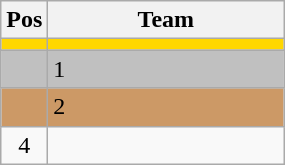<table class="wikitable" style="text-align:center;">
<tr>
<th width=20>Pos</th>
<th width=150>Team</th>
</tr>
<tr bgcolor="gold">
<td></td>
<td align="left"><strong></strong></td>
</tr>
<tr bgcolor="silver">
<td></td>
<td align="left"> 1</td>
</tr>
<tr bgcolor="#cc9966">
<td></td>
<td align="left"> 2</td>
</tr>
<tr>
<td>4</td>
<td align="left"></td>
</tr>
</table>
